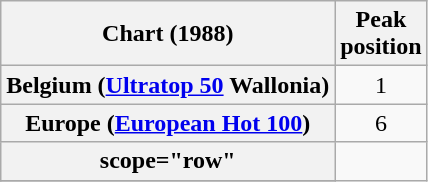<table class="wikitable sortable plainrowheaders">
<tr>
<th>Chart (1988)</th>
<th>Peak<br>position</th>
</tr>
<tr>
<th scope="row">Belgium (<a href='#'>Ultratop 50</a> Wallonia)</th>
<td align="center">1</td>
</tr>
<tr>
<th scope="row">Europe (<a href='#'>European Hot 100</a>)</th>
<td align="center">6</td>
</tr>
<tr>
<th>scope="row"</th>
</tr>
<tr>
</tr>
</table>
